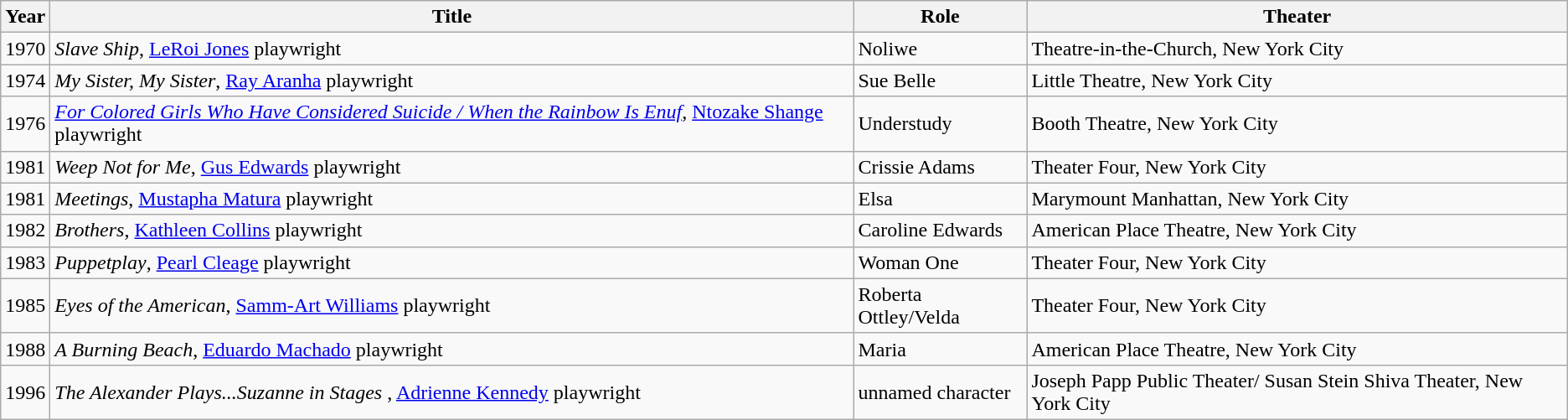<table class="wikitable sortable">
<tr>
<th>Year</th>
<th>Title</th>
<th>Role</th>
<th class="unsortable">Theater</th>
</tr>
<tr>
<td>1970</td>
<td><em>Slave Ship</em>, <a href='#'>LeRoi Jones</a> playwright</td>
<td>Noliwe</td>
<td>Theatre-in-the-Church, New York City</td>
</tr>
<tr>
<td>1974</td>
<td><em>My Sister, My Sister</em>, <a href='#'>Ray Aranha</a> playwright</td>
<td>Sue Belle</td>
<td>Little Theatre, New York City</td>
</tr>
<tr>
<td>1976</td>
<td><em><a href='#'>For Colored Girls Who Have Considered Suicide / When the Rainbow Is Enuf</a></em>, <a href='#'>Ntozake Shange</a> playwright</td>
<td>Understudy</td>
<td>Booth Theatre, New York City</td>
</tr>
<tr>
<td>1981</td>
<td><em>Weep Not for Me</em>, <a href='#'>Gus Edwards</a> playwright</td>
<td>Crissie Adams</td>
<td>Theater Four, New York City</td>
</tr>
<tr>
<td>1981</td>
<td><em>Meetings</em>, <a href='#'>Mustapha Matura</a> playwright</td>
<td>Elsa</td>
<td>Marymount Manhattan, New York City</td>
</tr>
<tr>
<td>1982</td>
<td><em>Brothers</em>, <a href='#'>Kathleen Collins</a> playwright</td>
<td>Caroline Edwards</td>
<td>American Place Theatre, New York City</td>
</tr>
<tr>
<td>1983</td>
<td><em>Puppetplay</em>, <a href='#'>Pearl Cleage</a> playwright</td>
<td>Woman One</td>
<td>Theater Four, New York City</td>
</tr>
<tr>
<td>1985</td>
<td><em>Eyes of the American</em>, <a href='#'>Samm-Art Williams</a> playwright</td>
<td>Roberta Ottley/Velda</td>
<td>Theater Four, New York City</td>
</tr>
<tr>
<td>1988</td>
<td><em>A Burning Beach</em>, <a href='#'>Eduardo Machado</a> playwright</td>
<td>Maria</td>
<td>American Place Theatre, New York City</td>
</tr>
<tr>
<td>1996</td>
<td><em>The Alexander Plays...Suzanne in Stages </em>, <a href='#'>Adrienne Kennedy</a> playwright</td>
<td>unnamed character</td>
<td>Joseph Papp Public Theater/ Susan Stein Shiva Theater, New York City</td>
</tr>
</table>
